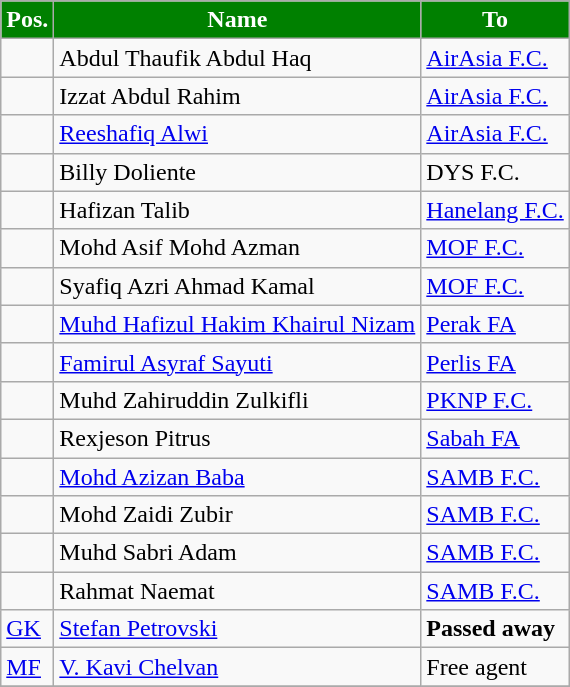<table class="wikitable sortable">
<tr>
<th style="background:Green; color:White;">Pos.</th>
<th style="background:Green; color:White;">Name</th>
<th style="background:Green; color:White;">To</th>
</tr>
<tr>
<td></td>
<td> Abdul Thaufik Abdul Haq</td>
<td> <a href='#'>AirAsia F.C.</a></td>
</tr>
<tr>
<td></td>
<td> Izzat Abdul Rahim</td>
<td> <a href='#'>AirAsia F.C.</a></td>
</tr>
<tr>
<td></td>
<td> <a href='#'>Reeshafiq Alwi</a></td>
<td> <a href='#'>AirAsia F.C.</a></td>
</tr>
<tr>
<td></td>
<td> Billy Doliente</td>
<td> DYS F.C.</td>
</tr>
<tr>
<td></td>
<td> Hafizan Talib</td>
<td> <a href='#'>Hanelang F.C.</a></td>
</tr>
<tr>
<td></td>
<td> Mohd Asif Mohd Azman</td>
<td> <a href='#'>MOF F.C.</a></td>
</tr>
<tr>
<td></td>
<td> Syafiq Azri Ahmad Kamal</td>
<td> <a href='#'>MOF F.C.</a></td>
</tr>
<tr>
<td></td>
<td> <a href='#'>Muhd Hafizul Hakim Khairul Nizam</a></td>
<td> <a href='#'>Perak FA</a></td>
</tr>
<tr>
<td></td>
<td> <a href='#'>Famirul Asyraf Sayuti</a></td>
<td> <a href='#'>Perlis FA</a></td>
</tr>
<tr>
<td></td>
<td> Muhd Zahiruddin Zulkifli</td>
<td> <a href='#'>PKNP F.C.</a></td>
</tr>
<tr>
<td></td>
<td> Rexjeson Pitrus</td>
<td> <a href='#'>Sabah FA</a></td>
</tr>
<tr>
<td></td>
<td> <a href='#'>Mohd Azizan Baba</a></td>
<td> <a href='#'>SAMB F.C.</a></td>
</tr>
<tr>
<td></td>
<td> Mohd Zaidi Zubir</td>
<td> <a href='#'>SAMB F.C.</a></td>
</tr>
<tr>
<td></td>
<td> Muhd Sabri Adam</td>
<td> <a href='#'>SAMB F.C.</a></td>
</tr>
<tr>
<td></td>
<td> Rahmat Naemat</td>
<td> <a href='#'>SAMB F.C.</a></td>
</tr>
<tr>
<td><a href='#'>GK</a></td>
<td>  <a href='#'>Stefan Petrovski</a></td>
<td><strong>Passed away</strong> </td>
</tr>
<tr>
<td><a href='#'>MF</a></td>
<td> <a href='#'>V. Kavi Chelvan</a></td>
<td>Free agent</td>
</tr>
<tr>
</tr>
</table>
